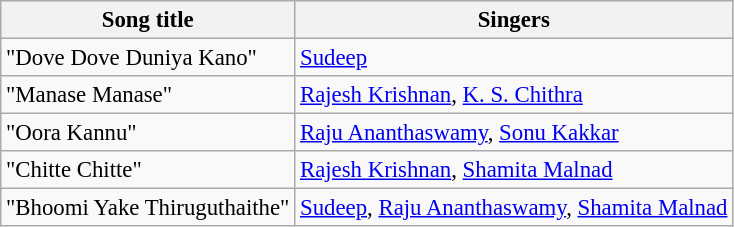<table class="wikitable tracklist" style="font-size:95%;">
<tr>
<th>Song title</th>
<th>Singers</th>
</tr>
<tr>
<td>"Dove Dove Duniya Kano"</td>
<td><a href='#'>Sudeep</a></td>
</tr>
<tr>
<td>"Manase Manase"</td>
<td><a href='#'>Rajesh Krishnan</a>, <a href='#'>K. S. Chithra</a></td>
</tr>
<tr>
<td>"Oora Kannu"</td>
<td><a href='#'>Raju Ananthaswamy</a>, <a href='#'>Sonu Kakkar</a></td>
</tr>
<tr>
<td>"Chitte Chitte"</td>
<td><a href='#'>Rajesh Krishnan</a>, <a href='#'>Shamita Malnad</a></td>
</tr>
<tr>
<td>"Bhoomi Yake Thiruguthaithe"</td>
<td><a href='#'>Sudeep</a>, <a href='#'>Raju Ananthaswamy</a>, <a href='#'>Shamita Malnad</a></td>
</tr>
</table>
